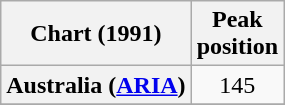<table class="wikitable sortable plainrowheaders" style="text-align:center">
<tr>
<th scope="col">Chart (1991)</th>
<th scope="col">Peak<br>position</th>
</tr>
<tr>
<th scope="row">Australia (<a href='#'>ARIA</a>)</th>
<td>145</td>
</tr>
<tr>
</tr>
</table>
